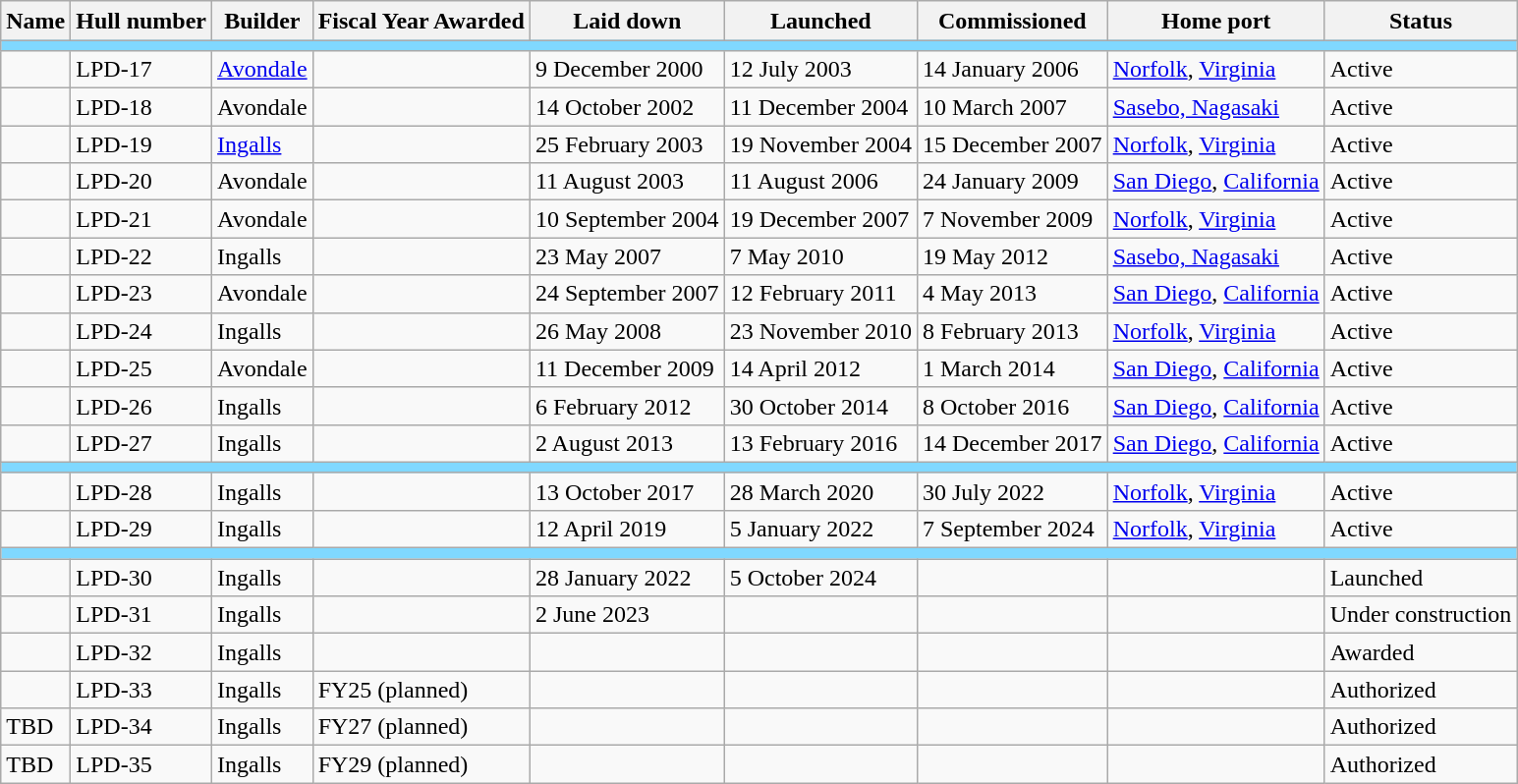<table class="wikitable">
<tr>
<th>Name</th>
<th style="line-height:1.2em;">Hull number</th>
<th>Builder</th>
<th>Fiscal Year Awarded</th>
<th>Laid down</th>
<th>Launched</th>
<th>Commissioned</th>
<th>Home port</th>
<th>Status</th>
</tr>
<tr>
<td colspan="9" style="background: #80D8FF;text-align:center;"></td>
</tr>
<tr>
<td></td>
<td>LPD-17</td>
<td><a href='#'>Avondale</a></td>
<td></td>
<td>9 December 2000</td>
<td>12 July 2003</td>
<td>14 January 2006</td>
<td><a href='#'>Norfolk</a>, <a href='#'>Virginia</a></td>
<td>Active</td>
</tr>
<tr>
<td></td>
<td>LPD-18</td>
<td>Avondale</td>
<td></td>
<td>14 October 2002</td>
<td>11 December 2004</td>
<td>10 March 2007</td>
<td><a href='#'>Sasebo, Nagasaki</a></td>
<td>Active</td>
</tr>
<tr>
<td></td>
<td>LPD-19</td>
<td><a href='#'>Ingalls</a></td>
<td></td>
<td>25 February 2003</td>
<td>19 November 2004</td>
<td>15 December 2007</td>
<td><a href='#'>Norfolk</a>, <a href='#'>Virginia</a></td>
<td>Active</td>
</tr>
<tr>
<td></td>
<td>LPD-20</td>
<td>Avondale</td>
<td></td>
<td>11 August 2003</td>
<td>11 August 2006</td>
<td>24 January 2009</td>
<td><a href='#'>San Diego</a>, <a href='#'>California</a></td>
<td>Active</td>
</tr>
<tr>
<td></td>
<td>LPD-21</td>
<td>Avondale</td>
<td></td>
<td>10 September 2004</td>
<td>19 December 2007</td>
<td>7 November 2009</td>
<td><a href='#'>Norfolk</a>, <a href='#'>Virginia</a></td>
<td>Active</td>
</tr>
<tr>
<td></td>
<td>LPD-22</td>
<td>Ingalls</td>
<td></td>
<td>23 May 2007</td>
<td>7 May 2010</td>
<td>19 May 2012</td>
<td><a href='#'>Sasebo, Nagasaki</a></td>
<td>Active</td>
</tr>
<tr>
<td></td>
<td>LPD-23</td>
<td>Avondale</td>
<td></td>
<td>24 September 2007</td>
<td>12 February 2011</td>
<td>4 May 2013</td>
<td><a href='#'>San Diego</a>, <a href='#'>California</a></td>
<td>Active</td>
</tr>
<tr>
<td></td>
<td>LPD-24</td>
<td>Ingalls</td>
<td></td>
<td>26 May 2008</td>
<td>23 November 2010</td>
<td>8 February 2013</td>
<td><a href='#'>Norfolk</a>, <a href='#'>Virginia</a></td>
<td>Active</td>
</tr>
<tr>
<td></td>
<td>LPD-25</td>
<td>Avondale</td>
<td></td>
<td>11 December 2009</td>
<td>14 April 2012</td>
<td>1 March 2014</td>
<td><a href='#'>San Diego</a>, <a href='#'>California</a></td>
<td>Active</td>
</tr>
<tr>
<td></td>
<td>LPD-26</td>
<td>Ingalls</td>
<td></td>
<td>6 February 2012</td>
<td>30 October 2014</td>
<td>8 October 2016</td>
<td><a href='#'>San Diego</a>, <a href='#'>California</a></td>
<td>Active</td>
</tr>
<tr>
<td></td>
<td>LPD-27</td>
<td>Ingalls</td>
<td></td>
<td>2 August 2013</td>
<td>13 February 2016</td>
<td>14 December 2017</td>
<td><a href='#'>San Diego</a>, <a href='#'>California</a></td>
<td>Active</td>
</tr>
<tr>
<td colspan="9" style="background: #80D8FF;text-align:center;"></td>
</tr>
<tr>
<td></td>
<td>LPD-28</td>
<td>Ingalls</td>
<td></td>
<td>13 October 2017</td>
<td>28 March 2020</td>
<td>30 July 2022</td>
<td><a href='#'>Norfolk</a>, <a href='#'>Virginia</a></td>
<td>Active</td>
</tr>
<tr>
<td></td>
<td>LPD-29</td>
<td>Ingalls</td>
<td></td>
<td>12 April 2019</td>
<td>5 January 2022</td>
<td>7 September 2024</td>
<td><a href='#'>Norfolk</a>, <a href='#'>Virginia</a></td>
<td>Active</td>
</tr>
<tr>
<td colspan="9" style="background: #80D8FF;text-align:center;"></td>
</tr>
<tr>
<td></td>
<td>LPD-30</td>
<td>Ingalls</td>
<td></td>
<td>28 January 2022</td>
<td>5 October 2024</td>
<td></td>
<td></td>
<td>Launched</td>
</tr>
<tr>
<td></td>
<td>LPD-31</td>
<td>Ingalls</td>
<td></td>
<td>2 June 2023</td>
<td></td>
<td></td>
<td></td>
<td>Under construction </td>
</tr>
<tr>
<td></td>
<td>LPD-32</td>
<td>Ingalls</td>
<td></td>
<td></td>
<td></td>
<td></td>
<td></td>
<td>Awarded</td>
</tr>
<tr>
<td></td>
<td>LPD-33</td>
<td>Ingalls</td>
<td>FY25 (planned)</td>
<td></td>
<td></td>
<td></td>
<td></td>
<td>Authorized</td>
</tr>
<tr>
<td>TBD</td>
<td>LPD-34</td>
<td>Ingalls</td>
<td>FY27 (planned)</td>
<td></td>
<td></td>
<td></td>
<td></td>
<td>Authorized</td>
</tr>
<tr>
<td>TBD</td>
<td>LPD-35</td>
<td>Ingalls</td>
<td>FY29 (planned)</td>
<td></td>
<td></td>
<td></td>
<td></td>
<td>Authorized</td>
</tr>
</table>
